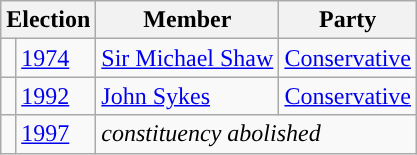<table class="wikitable">
<tr>
<th colspan="2">Election</th>
<th>Member</th>
<th>Party</th>
</tr>
<tr>
<td style="color:inherit;background-color: "></td>
<td><a href='#'>1974</a></td>
<td><a href='#'>Sir Michael Shaw</a></td>
<td><a href='#'>Conservative</a></td>
</tr>
<tr>
<td style="color:inherit;background-color: "></td>
<td><a href='#'>1992</a></td>
<td><a href='#'>John Sykes</a></td>
<td><a href='#'>Conservative</a></td>
</tr>
<tr>
<td></td>
<td><a href='#'>1997</a></td>
<td colspan="2"><em>constituency abolished</em></td>
</tr>
</table>
